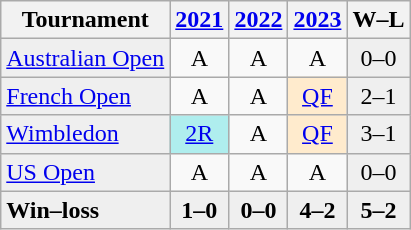<table class=wikitable style=text-align:center>
<tr>
<th>Tournament</th>
<th><a href='#'>2021</a></th>
<th><a href='#'>2022</a></th>
<th><a href='#'>2023</a></th>
<th>W–L</th>
</tr>
<tr>
<td align=left bgcolor=efefef><a href='#'>Australian Open</a></td>
<td>A</td>
<td>A</td>
<td>A</td>
<td bgcolor=efefef>0–0</td>
</tr>
<tr>
<td align=left bgcolor=efefef><a href='#'>French Open</a></td>
<td>A</td>
<td>A</td>
<td bgcolor=ffebcd><a href='#'>QF</a></td>
<td bgcolor=efefef>2–1</td>
</tr>
<tr>
<td align=left bgcolor=efefef><a href='#'>Wimbledon</a></td>
<td bgcolor=afeeee><a href='#'>2R</a></td>
<td>A</td>
<td bgcolor=ffebcd><a href='#'>QF</a></td>
<td bgcolor=efefef>3–1</td>
</tr>
<tr>
<td align=left bgcolor=efefef><a href='#'>US Open</a></td>
<td>A</td>
<td>A</td>
<td>A</td>
<td bgcolor=efefef>0–0</td>
</tr>
<tr style=font-weight:bold;background:#efefef>
<td style=text-align:left>Win–loss</td>
<td>1–0</td>
<td>0–0</td>
<td>4–2</td>
<td>5–2</td>
</tr>
</table>
